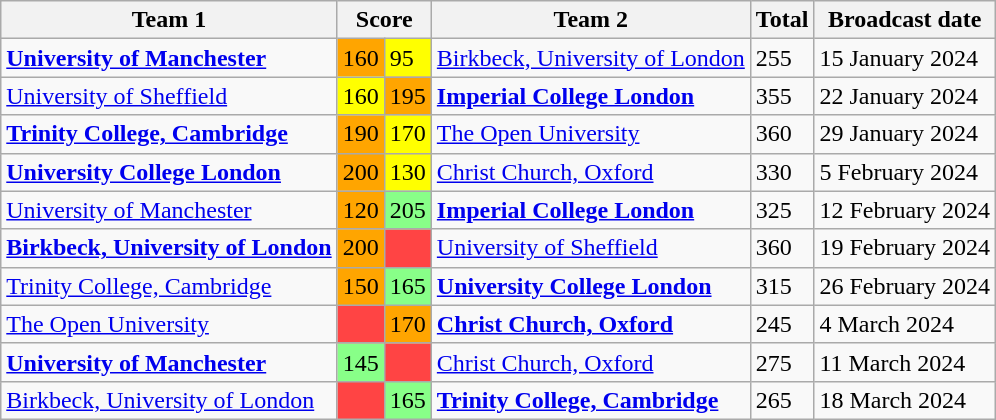<table class="wikitable">
<tr>
<th>Team 1</th>
<th colspan="2">Score</th>
<th>Team 2</th>
<th>Total</th>
<th>Broadcast date</th>
</tr>
<tr>
<td><strong><a href='#'>University of Manchester</a></strong></td>
<td style="background:orange">160</td>
<td style="background:yellow">95</td>
<td><a href='#'>Birkbeck, University of London</a></td>
<td>255</td>
<td>15 January 2024</td>
</tr>
<tr>
<td><a href='#'>University of Sheffield</a></td>
<td style="background:yellow">160</td>
<td style="background:orange">195</td>
<td><strong><a href='#'>Imperial College London</a></strong></td>
<td>355</td>
<td>22 January 2024</td>
</tr>
<tr>
<td><strong><a href='#'>Trinity College, Cambridge</a></strong></td>
<td style="background:orange">190</td>
<td style="background:yellow">170</td>
<td><a href='#'>The Open University</a></td>
<td>360</td>
<td>29 January 2024</td>
</tr>
<tr>
<td><strong><a href='#'>University College London</a></strong></td>
<td style="background:orange">200</td>
<td style="background:yellow">130</td>
<td><a href='#'>Christ Church, Oxford</a></td>
<td>330</td>
<td>5 February 2024</td>
</tr>
<tr>
<td><a href='#'>University of Manchester</a></td>
<td style="background:orange">120</td>
<td style="background:#88ff88">205</td>
<td><strong><a href='#'>Imperial College London</a></strong></td>
<td>325</td>
<td>12 February 2024</td>
</tr>
<tr>
<td><strong><a href='#'>Birkbeck, University of London</a></strong></td>
<td style="background:orange">200</td>
<td style="background:#f44;"></td>
<td><a href='#'>University of Sheffield</a></td>
<td>360</td>
<td>19 February 2024</td>
</tr>
<tr>
<td><a href='#'>Trinity College, Cambridge</a></td>
<td style="background:orange">150</td>
<td style="background:#88ff88">165</td>
<td><strong><a href='#'>University College London</a></strong></td>
<td>315</td>
<td>26 February 2024</td>
</tr>
<tr>
<td><a href='#'>The Open University</a></td>
<td style="background:#f44;"></td>
<td style="background:orange">170</td>
<td><strong><a href='#'>Christ Church, Oxford</a></strong></td>
<td>245</td>
<td>4 March 2024</td>
</tr>
<tr>
<td><strong><a href='#'>University of Manchester</a></strong></td>
<td style="background:#88ff88">145</td>
<td style="background:#f44;"></td>
<td><a href='#'>Christ Church, Oxford</a></td>
<td>275</td>
<td>11 March 2024</td>
</tr>
<tr>
<td><a href='#'>Birkbeck, University of London</a></td>
<td style="background:#f44;"></td>
<td style="background:#88ff88">165</td>
<td><strong><a href='#'>Trinity College, Cambridge</a></strong></td>
<td>265</td>
<td>18 March 2024</td>
</tr>
</table>
